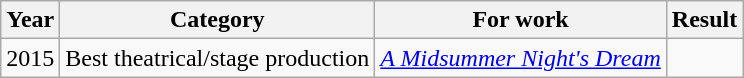<table class="wikitable sortable">
<tr>
<th>Year</th>
<th>Category</th>
<th>For work</th>
<th>Result</th>
</tr>
<tr>
<td>2015</td>
<td>Best theatrical/stage production</td>
<td><em><a href='#'>A Midsummer Night's Dream</a></em></td>
<td></td>
</tr>
</table>
